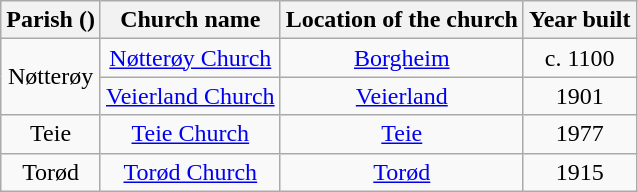<table class="wikitable" style="text-align:center">
<tr>
<th>Parish ()</th>
<th>Church name</th>
<th>Location of the church</th>
<th>Year built</th>
</tr>
<tr>
<td rowspan="2">Nøtterøy</td>
<td><a href='#'>Nøtterøy Church</a></td>
<td><a href='#'>Borgheim</a></td>
<td>c. 1100</td>
</tr>
<tr>
<td><a href='#'>Veierland Church</a></td>
<td><a href='#'>Veierland</a></td>
<td>1901</td>
</tr>
<tr>
<td rowspan="1">Teie</td>
<td><a href='#'>Teie Church</a></td>
<td><a href='#'>Teie</a></td>
<td>1977</td>
</tr>
<tr>
<td rowspan="1">Torød</td>
<td><a href='#'>Torød Church</a></td>
<td><a href='#'>Torød</a></td>
<td>1915</td>
</tr>
</table>
